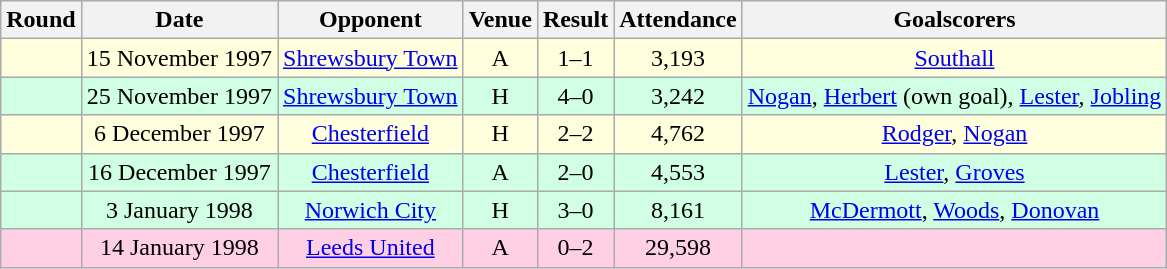<table class="wikitable sortable" style="text-align:center">
<tr>
<th>Round</th>
<th>Date</th>
<th>Opponent</th>
<th>Venue</th>
<th>Result</th>
<th>Attendance</th>
<th>Goalscorers</th>
</tr>
<tr style="background-color: #ffffdd;">
<td></td>
<td>15 November 1997</td>
<td><a href='#'>Shrewsbury Town</a></td>
<td>A</td>
<td>1–1</td>
<td>3,193</td>
<td><a href='#'>Southall</a></td>
</tr>
<tr style="background-color: #d0ffe3;">
<td></td>
<td>25 November 1997</td>
<td><a href='#'>Shrewsbury Town</a></td>
<td>H</td>
<td>4–0</td>
<td>3,242</td>
<td><a href='#'>Nogan</a>, <a href='#'>Herbert</a> (own goal), <a href='#'>Lester</a>, <a href='#'>Jobling</a></td>
</tr>
<tr style="background-color: #ffffdd;">
<td></td>
<td>6 December 1997</td>
<td><a href='#'>Chesterfield</a></td>
<td>H</td>
<td>2–2</td>
<td>4,762</td>
<td><a href='#'>Rodger</a>, <a href='#'>Nogan</a></td>
</tr>
<tr style="background-color: #d0ffe3;">
<td></td>
<td>16 December 1997</td>
<td><a href='#'>Chesterfield</a></td>
<td>A</td>
<td>2–0</td>
<td>4,553</td>
<td><a href='#'>Lester</a>, <a href='#'>Groves</a></td>
</tr>
<tr style="background-color: #d0ffe3;">
<td></td>
<td>3 January 1998</td>
<td><a href='#'>Norwich City</a></td>
<td>H</td>
<td>3–0</td>
<td>8,161</td>
<td><a href='#'>McDermott</a>, <a href='#'>Woods</a>, <a href='#'>Donovan</a></td>
</tr>
<tr style="background-color: #ffd0e3;">
<td></td>
<td>14 January 1998</td>
<td><a href='#'>Leeds United</a></td>
<td>A</td>
<td>0–2</td>
<td>29,598</td>
<td></td>
</tr>
</table>
